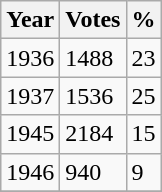<table class="wikitable">
<tr>
<th data-sort-type="text">Year</th>
<th data-sort-type="number">Votes</th>
<th data-sort-type="number">%</th>
</tr>
<tr>
<td>1936</td>
<td>1488</td>
<td>23</td>
</tr>
<tr>
<td>1937</td>
<td>1536</td>
<td>25</td>
</tr>
<tr>
<td>1945</td>
<td>2184</td>
<td>15</td>
</tr>
<tr>
<td>1946</td>
<td>940</td>
<td>9</td>
</tr>
<tr>
</tr>
</table>
